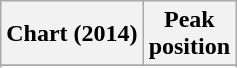<table class="wikitable sortable plainrowheaders" style="text-align:center">
<tr>
<th scope="col">Chart (2014)</th>
<th scope="col">Peak<br>position</th>
</tr>
<tr>
</tr>
<tr>
</tr>
<tr>
</tr>
</table>
